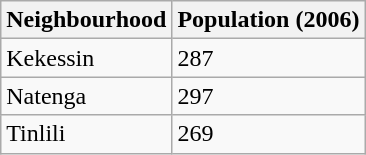<table class="wikitable">
<tr>
<th>Neighbourhood</th>
<th>Population (2006)</th>
</tr>
<tr>
<td>Kekessin</td>
<td>287</td>
</tr>
<tr>
<td>Natenga</td>
<td>297</td>
</tr>
<tr>
<td>Tinlili</td>
<td>269</td>
</tr>
</table>
